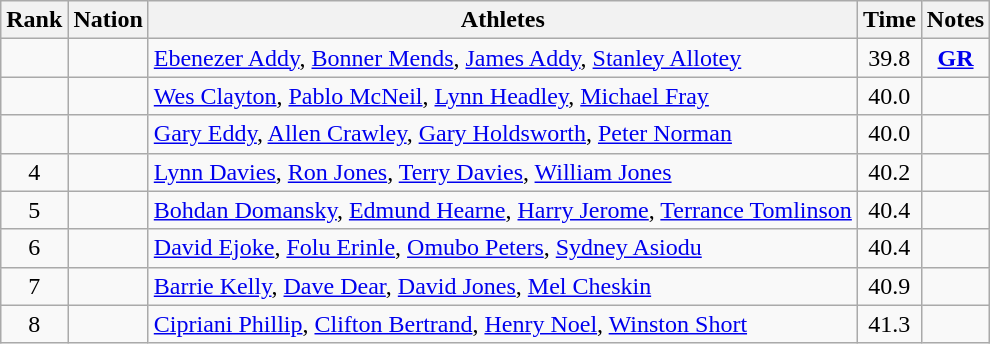<table class="wikitable sortable" style="text-align:center">
<tr>
<th>Rank</th>
<th>Nation</th>
<th>Athletes</th>
<th>Time</th>
<th>Notes</th>
</tr>
<tr>
<td></td>
<td align=left></td>
<td align=left><a href='#'>Ebenezer Addy</a>, <a href='#'>Bonner Mends</a>, <a href='#'>James Addy</a>, <a href='#'>Stanley Allotey</a></td>
<td>39.8</td>
<td><strong><a href='#'>GR</a></strong></td>
</tr>
<tr>
<td></td>
<td align=left></td>
<td align=left><a href='#'>Wes Clayton</a>, <a href='#'>Pablo McNeil</a>, <a href='#'>Lynn Headley</a>, <a href='#'>Michael Fray</a></td>
<td>40.0</td>
<td></td>
</tr>
<tr>
<td></td>
<td align=left></td>
<td align=left><a href='#'>Gary Eddy</a>, <a href='#'>Allen Crawley</a>, <a href='#'>Gary Holdsworth</a>, <a href='#'>Peter Norman</a></td>
<td>40.0</td>
<td></td>
</tr>
<tr>
<td>4</td>
<td align=left></td>
<td align=left><a href='#'>Lynn Davies</a>, <a href='#'>Ron Jones</a>, <a href='#'>Terry Davies</a>, <a href='#'>William Jones</a></td>
<td>40.2</td>
<td></td>
</tr>
<tr>
<td>5</td>
<td align=left></td>
<td align=left><a href='#'>Bohdan Domansky</a>, <a href='#'>Edmund Hearne</a>, <a href='#'>Harry Jerome</a>, <a href='#'>Terrance Tomlinson</a></td>
<td>40.4</td>
<td></td>
</tr>
<tr>
<td>6</td>
<td align=left></td>
<td align=left><a href='#'>David Ejoke</a>, <a href='#'>Folu Erinle</a>, <a href='#'>Omubo Peters</a>, <a href='#'>Sydney Asiodu</a></td>
<td>40.4</td>
<td></td>
</tr>
<tr>
<td>7</td>
<td align=left></td>
<td align=left><a href='#'>Barrie Kelly</a>, <a href='#'>Dave Dear</a>, <a href='#'>David Jones</a>, <a href='#'>Mel Cheskin</a></td>
<td>40.9</td>
<td></td>
</tr>
<tr>
<td>8</td>
<td align=left></td>
<td align=left><a href='#'>Cipriani Phillip</a>, <a href='#'>Clifton Bertrand</a>, <a href='#'>Henry Noel</a>, <a href='#'>Winston Short</a></td>
<td>41.3</td>
<td></td>
</tr>
</table>
